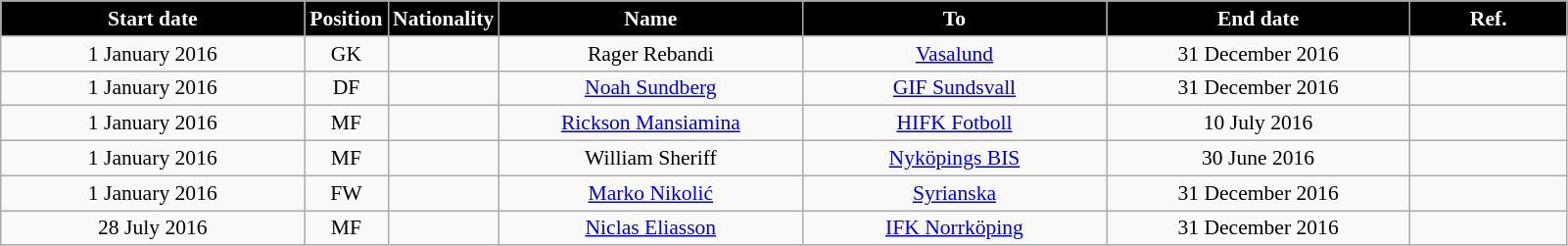<table class="wikitable"  style="text-align:center; font-size:90%; ">
<tr>
<th style="background:#000000; color:white; width:200px;">Start date</th>
<th style="background:#000000; color:white; width:50px;">Position</th>
<th style="background:#000000; color:white; width:50px;">Nationality</th>
<th style="background:#000000; color:white; width:200px;">Name</th>
<th style="background:#000000; color:white; width:200px;">To</th>
<th style="background:#000000; color:white; width:200px;">End date</th>
<th style="background:#000000; color:white; width:100px;">Ref.</th>
</tr>
<tr>
<td>1 January 2016</td>
<td>GK</td>
<td></td>
<td>Rager Rebandi</td>
<td><a href='#'>Vasalund</a></td>
<td>31 December 2016</td>
<td></td>
</tr>
<tr>
<td>1 January 2016</td>
<td>DF</td>
<td></td>
<td><a href='#'>Noah Sundberg</a></td>
<td><a href='#'>GIF Sundsvall</a></td>
<td>31 December 2016</td>
<td></td>
</tr>
<tr>
<td>1 January 2016</td>
<td>MF</td>
<td></td>
<td><a href='#'>Rickson Mansiamina</a></td>
<td><a href='#'>HIFK Fotboll</a></td>
<td>10 July 2016</td>
<td></td>
</tr>
<tr>
<td>1 January 2016</td>
<td>MF</td>
<td></td>
<td>William Sheriff</td>
<td><a href='#'>Nyköpings BIS</a></td>
<td>30 June 2016</td>
<td></td>
</tr>
<tr>
<td>1 January 2016</td>
<td>FW</td>
<td></td>
<td><a href='#'>Marko Nikolić</a></td>
<td><a href='#'>Syrianska</a></td>
<td>31 December 2016</td>
<td></td>
</tr>
<tr>
<td>28 July 2016</td>
<td>MF</td>
<td></td>
<td><a href='#'>Niclas Eliasson</a></td>
<td><a href='#'>IFK Norrköping</a></td>
<td>31 December 2016</td>
<td></td>
</tr>
</table>
